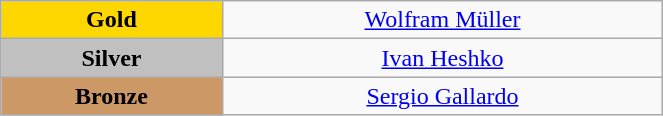<table class="wikitable" style="text-align:center; " width="35%">
<tr>
<td bgcolor="gold"><strong>Gold</strong></td>
<td><a href='#'>Wolfram Müller</a><br>  <small><em></em></small></td>
</tr>
<tr>
<td bgcolor="silver"><strong>Silver</strong></td>
<td><a href='#'>Ivan Heshko</a><br>  <small><em></em></small></td>
</tr>
<tr>
<td bgcolor="CC9966"><strong>Bronze</strong></td>
<td><a href='#'>Sergio Gallardo</a><br>  <small><em></em></small></td>
</tr>
</table>
